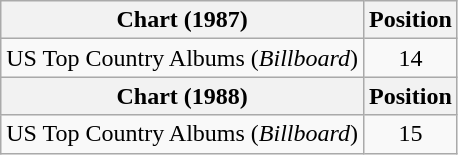<table class="wikitable">
<tr>
<th>Chart (1987)</th>
<th>Position</th>
</tr>
<tr>
<td>US Top Country Albums (<em>Billboard</em>)</td>
<td style="text-align:center;">14</td>
</tr>
<tr>
<th>Chart (1988)</th>
<th>Position</th>
</tr>
<tr>
<td>US Top Country Albums (<em>Billboard</em>)</td>
<td style="text-align:center;">15</td>
</tr>
</table>
